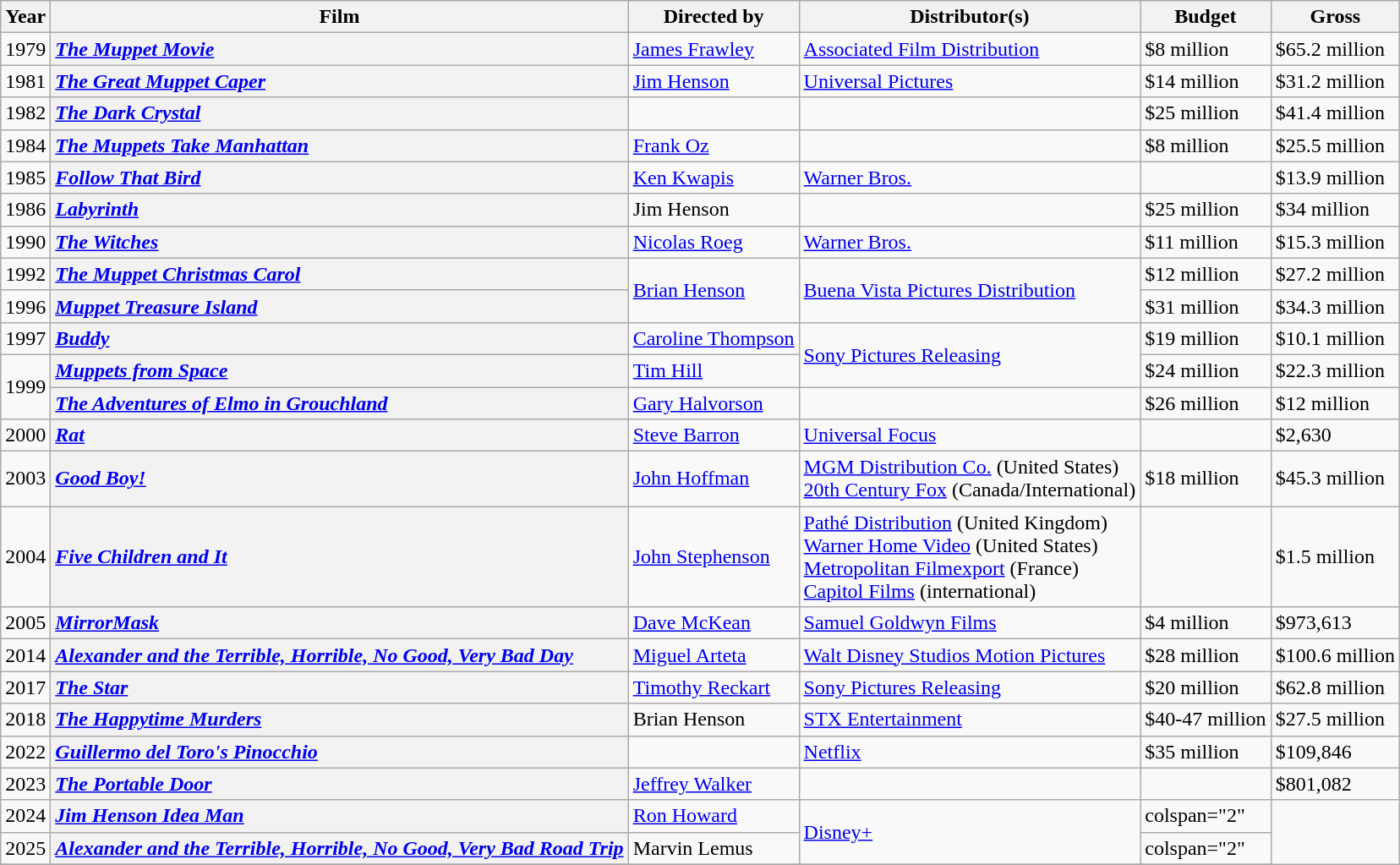<table class="wikitable sortable">
<tr>
<th>Year</th>
<th>Film</th>
<th>Directed by</th>
<th>Distributor(s)</th>
<th data-sort-type="currency">Budget</th>
<th data-sort-type="currency">Gross</th>
</tr>
<tr>
<td style="text-align:left">1979</td>
<th scope="row" style="text-align:left"><em><a href='#'>The Muppet Movie</a></em></th>
<td><a href='#'>James Frawley</a></td>
<td><a href='#'>Associated Film Distribution</a></td>
<td data-sort-value="$8 million">$8 million</td>
<td>$65.2 million</td>
</tr>
<tr>
<td style="text-align:left">1981</td>
<th scope="row" style="text-align:left"><em><a href='#'>The Great Muppet Caper</a></em></th>
<td><a href='#'>Jim Henson</a></td>
<td><a href='#'>Universal Pictures</a></td>
<td data-sort-value="$14 million">$14 million</td>
<td>$31.2 million</td>
</tr>
<tr>
<td style="text-align:left">1982</td>
<th scope="row" style="text-align:left"><em><a href='#'>The Dark Crystal</a></em></th>
<td></td>
<td></td>
<td data-sort-value="$25 million">$25 million</td>
<td>$41.4 million</td>
</tr>
<tr>
<td style="text-align:left">1984</td>
<th scope="row" style="text-align:left"><em><a href='#'>The Muppets Take Manhattan</a></em></th>
<td><a href='#'>Frank Oz</a></td>
<td></td>
<td data-sort-value="$8 million">$8 million</td>
<td>$25.5 million</td>
</tr>
<tr>
<td style="text-align:left">1985</td>
<th scope="row" style="text-align:left"><em><a href='#'>Follow That Bird</a></em></th>
<td><a href='#'>Ken Kwapis</a></td>
<td><a href='#'>Warner Bros.</a></td>
<td></td>
<td>$13.9 million</td>
</tr>
<tr>
<td style="text-align:left">1986</td>
<th scope="row" style="text-align:left"><em><a href='#'>Labyrinth</a></em></th>
<td>Jim Henson</td>
<td></td>
<td data-sort-value="$25 million">$25 million</td>
<td>$34 million</td>
</tr>
<tr>
<td style="text-align:left">1990</td>
<th scope="row" style="text-align:left"><em><a href='#'>The Witches</a></em></th>
<td><a href='#'>Nicolas Roeg</a></td>
<td><a href='#'>Warner Bros.</a></td>
<td data-sort-value="$11 million">$11 million</td>
<td>$15.3 million</td>
</tr>
<tr>
<td style="text-align:left">1992</td>
<th scope="row" style="text-align:left"><em><a href='#'>The Muppet Christmas Carol</a></em></th>
<td rowspan="2"><a href='#'>Brian Henson</a></td>
<td rowspan="2"><a href='#'>Buena Vista Pictures Distribution</a></td>
<td data-sort-value="$12 million">$12 million</td>
<td>$27.2 million</td>
</tr>
<tr>
<td style="text-align:left">1996</td>
<th scope="row" style="text-align:left"><em><a href='#'>Muppet Treasure Island</a></em></th>
<td data-sort-value="$31 million">$31 million</td>
<td>$34.3 million</td>
</tr>
<tr>
<td style="text-align:left">1997</td>
<th scope="row" style="text-align:left"><em><a href='#'>Buddy</a></em></th>
<td><a href='#'>Caroline Thompson</a></td>
<td rowspan="2"><a href='#'>Sony Pictures Releasing</a></td>
<td data-sort-value="$19 million">$19 million</td>
<td>$10.1 million</td>
</tr>
<tr>
<td style="text-align:left" rowspan="2">1999</td>
<th scope="row" style="text-align:left"><em><a href='#'>Muppets from Space</a></em></th>
<td><a href='#'>Tim Hill</a></td>
<td data-sort-value="$24 million">$24 million</td>
<td>$22.3 million</td>
</tr>
<tr>
<th scope="row" style="text-align:left"><em><a href='#'>The Adventures of Elmo in Grouchland</a></em></th>
<td><a href='#'>Gary Halvorson</a></td>
<td></td>
<td data-sort-value="$26 million">$26 million</td>
<td>$12 million</td>
</tr>
<tr>
<td style="text-align:left">2000</td>
<th scope="row" style="text-align:left"><em><a href='#'>Rat</a></em></th>
<td><a href='#'>Steve Barron</a></td>
<td><a href='#'>Universal Focus</a></td>
<td></td>
<td>$2,630</td>
</tr>
<tr>
<td style="text-align:left">2003</td>
<th scope="row" style="text-align:left"><em><a href='#'>Good Boy!</a></em></th>
<td><a href='#'>John Hoffman</a></td>
<td><a href='#'>MGM Distribution Co.</a> (United States)<br><a href='#'>20th Century Fox</a> (Canada/International)</td>
<td data-sort-value="$18 million">$18 million</td>
<td>$45.3 million</td>
</tr>
<tr>
<td style="text-align:left">2004</td>
<th scope="row" style="text-align:left"><em><a href='#'>Five Children and It</a></em></th>
<td><a href='#'>John Stephenson</a></td>
<td><a href='#'>Pathé Distribution</a> (United Kingdom)<br><a href='#'>Warner Home Video</a> (United States)<br><a href='#'>Metropolitan Filmexport</a> (France)<br><a href='#'>Capitol Films</a> (international)</td>
<td></td>
<td>$1.5 million</td>
</tr>
<tr>
<td style="text-align:left">2005</td>
<th scope="row" style="text-align:left"><em><a href='#'>MirrorMask</a></em></th>
<td><a href='#'>Dave McKean</a></td>
<td><a href='#'>Samuel Goldwyn Films</a></td>
<td data-sort-value="$4 million">$4 million</td>
<td>$973,613</td>
</tr>
<tr>
<td style="text-align:left">2014</td>
<th scope="row" style="text-align:left"><em><a href='#'>Alexander and the Terrible, Horrible, No Good, Very Bad Day</a></em></th>
<td><a href='#'>Miguel Arteta</a></td>
<td><a href='#'>Walt Disney Studios Motion Pictures</a></td>
<td data-sort-value="$28 million">$28 million</td>
<td>$100.6 million</td>
</tr>
<tr>
<td style="text-align:left">2017</td>
<th scope="row" style="text-align:left"><em><a href='#'>The Star</a></em></th>
<td><a href='#'>Timothy Reckart</a></td>
<td><a href='#'>Sony Pictures Releasing</a></td>
<td data-sort-value="$20 million">$20 million</td>
<td>$62.8 million</td>
</tr>
<tr>
<td style="text-align:left">2018</td>
<th scope="row" style="text-align:left"><em><a href='#'>The Happytime Murders</a></em></th>
<td>Brian Henson</td>
<td><a href='#'>STX Entertainment</a></td>
<td data-sort-value="$40-47 million">$40-47 million</td>
<td>$27.5 million</td>
</tr>
<tr>
<td style="text-align:left">2022</td>
<th scope="row" style="text-align:left"><em><a href='#'>Guillermo del Toro's Pinocchio</a></em></th>
<td></td>
<td><a href='#'>Netflix</a></td>
<td data-sort-value="$35 million">$35 million</td>
<td>$109,846</td>
</tr>
<tr>
<td style="text-align:left">2023</td>
<th scope="row" style="text-align:left"><em><a href='#'>The Portable Door</a></em></th>
<td><a href='#'>Jeffrey Walker</a></td>
<td></td>
<td></td>
<td>$801,082</td>
</tr>
<tr>
<td style="text-align:left">2024</td>
<th scope="row" style="text-align:left"><em><a href='#'>Jim Henson Idea Man</a></em></th>
<td><a href='#'>Ron Howard</a></td>
<td rowspan="2"><a href='#'>Disney+</a></td>
<td>colspan="2" </td>
</tr>
<tr>
<td style="text-align:left">2025</td>
<th scope="row" style="text-align:left"><em><a href='#'>Alexander and the Terrible, Horrible, No Good, Very Bad Road Trip</a></em></th>
<td>Marvin Lemus</td>
<td>colspan="2" </td>
</tr>
<tr>
</tr>
</table>
